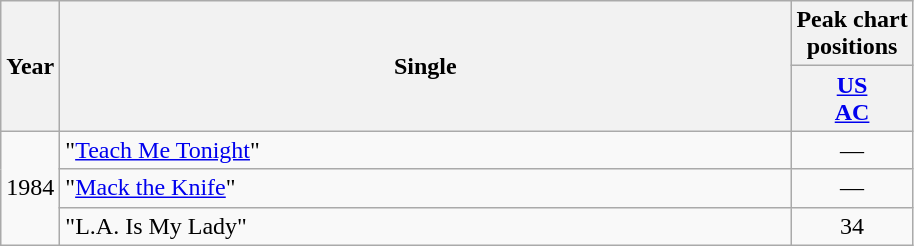<table class="wikitable" plainrowheaders" style="text-align:center">
<tr>
<th rowspan="2">Year</th>
<th rowspan="2" style=width:30em;>Single</th>
<th colspan="1">Peak chart<br>positions</th>
</tr>
<tr>
<th><a href='#'>US<br>AC</a><br></th>
</tr>
<tr>
<td rowspan="3">1984</td>
<td style="text-align:left;">"<a href='#'>Teach Me Tonight</a>"</td>
<td>—</td>
</tr>
<tr>
<td style="text-align:left;">"<a href='#'>Mack the Knife</a>"</td>
<td>—</td>
</tr>
<tr>
<td style="text-align:left;">"L.A. Is My Lady"</td>
<td>34</td>
</tr>
</table>
